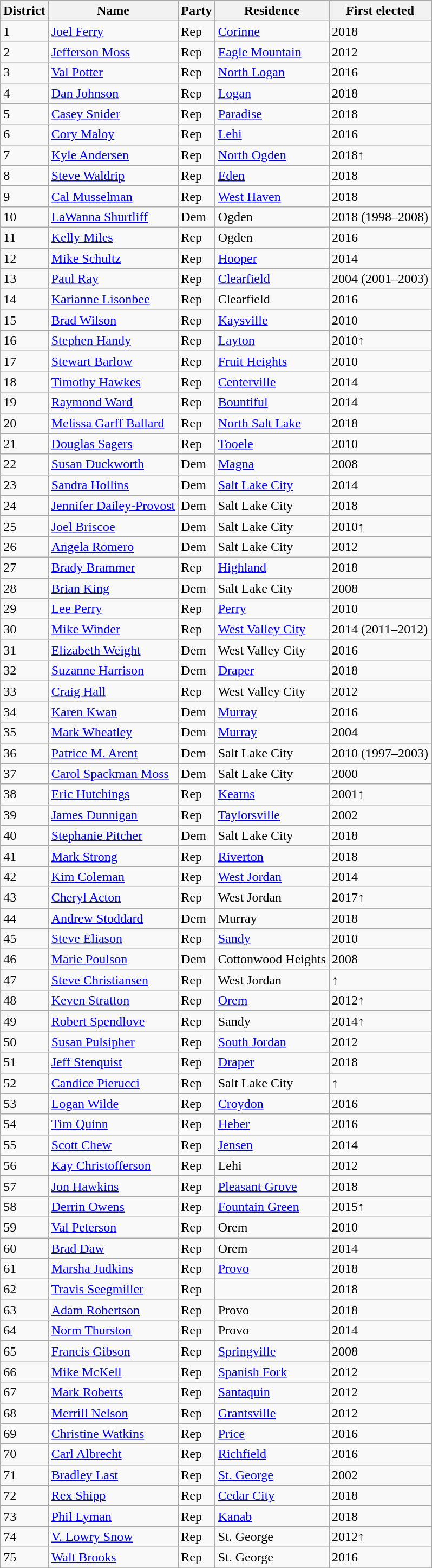<table class="wikitable sortable">
<tr>
<th>District</th>
<th>Name</th>
<th>Party</th>
<th>Residence</th>
<th>First elected</th>
</tr>
<tr>
<td>1</td>
<td><a href='#'>Joel Ferry</a></td>
<td>Rep</td>
<td><a href='#'>Corinne</a></td>
<td>2018</td>
</tr>
<tr>
<td>2</td>
<td><a href='#'>Jefferson Moss</a></td>
<td>Rep</td>
<td><a href='#'>Eagle Mountain</a></td>
<td>2012</td>
</tr>
<tr>
<td>3</td>
<td><a href='#'>Val Potter</a></td>
<td>Rep</td>
<td><a href='#'>North Logan</a></td>
<td>2016</td>
</tr>
<tr>
<td>4</td>
<td><a href='#'>Dan Johnson</a></td>
<td>Rep</td>
<td><a href='#'>Logan</a></td>
<td>2018</td>
</tr>
<tr>
<td>5</td>
<td><a href='#'>Casey Snider</a></td>
<td>Rep</td>
<td><a href='#'>Paradise</a></td>
<td>2018</td>
</tr>
<tr>
<td>6</td>
<td><a href='#'>Cory Maloy</a></td>
<td>Rep</td>
<td><a href='#'>Lehi</a></td>
<td>2016</td>
</tr>
<tr>
<td>7</td>
<td><a href='#'>Kyle Andersen</a></td>
<td>Rep</td>
<td><a href='#'>North Ogden</a></td>
<td>2018↑</td>
</tr>
<tr>
<td>8</td>
<td><a href='#'>Steve Waldrip</a></td>
<td>Rep</td>
<td><a href='#'>Eden</a></td>
<td>2018</td>
</tr>
<tr>
<td>9</td>
<td><a href='#'>Cal Musselman</a></td>
<td>Rep</td>
<td><a href='#'>West Haven</a></td>
<td>2018</td>
</tr>
<tr>
<td>10</td>
<td><a href='#'>LaWanna Shurtliff</a></td>
<td>Dem</td>
<td>Ogden</td>
<td>2018 (1998–2008)</td>
</tr>
<tr>
<td>11</td>
<td><a href='#'>Kelly Miles</a></td>
<td>Rep</td>
<td>Ogden</td>
<td>2016</td>
</tr>
<tr>
<td>12</td>
<td><a href='#'>Mike Schultz</a></td>
<td>Rep</td>
<td><a href='#'>Hooper</a></td>
<td>2014</td>
</tr>
<tr>
<td>13</td>
<td><a href='#'>Paul Ray</a></td>
<td>Rep</td>
<td><a href='#'>Clearfield</a></td>
<td>2004 (2001–2003)</td>
</tr>
<tr>
<td>14</td>
<td><a href='#'>Karianne Lisonbee</a></td>
<td>Rep</td>
<td>Clearfield</td>
<td>2016</td>
</tr>
<tr>
<td>15</td>
<td><a href='#'>Brad Wilson</a></td>
<td>Rep</td>
<td><a href='#'>Kaysville</a></td>
<td>2010</td>
</tr>
<tr>
<td>16</td>
<td><a href='#'>Stephen Handy</a></td>
<td>Rep</td>
<td><a href='#'>Layton</a></td>
<td>2010↑</td>
</tr>
<tr>
<td>17</td>
<td><a href='#'>Stewart Barlow</a></td>
<td>Rep</td>
<td><a href='#'>Fruit Heights</a></td>
<td>2010</td>
</tr>
<tr>
<td>18</td>
<td><a href='#'>Timothy Hawkes</a></td>
<td>Rep</td>
<td><a href='#'>Centerville</a></td>
<td>2014</td>
</tr>
<tr>
<td>19</td>
<td><a href='#'>Raymond Ward</a></td>
<td>Rep</td>
<td><a href='#'>Bountiful</a></td>
<td>2014</td>
</tr>
<tr>
<td>20</td>
<td><a href='#'>Melissa Garff Ballard</a></td>
<td>Rep</td>
<td><a href='#'>North Salt Lake</a></td>
<td>2018</td>
</tr>
<tr>
<td>21</td>
<td><a href='#'>Douglas Sagers</a></td>
<td>Rep</td>
<td><a href='#'>Tooele</a></td>
<td>2010</td>
</tr>
<tr>
<td>22</td>
<td><a href='#'>Susan Duckworth</a></td>
<td>Dem</td>
<td><a href='#'>Magna</a></td>
<td>2008</td>
</tr>
<tr>
<td>23</td>
<td><a href='#'>Sandra Hollins</a></td>
<td>Dem</td>
<td><a href='#'>Salt Lake City</a></td>
<td>2014</td>
</tr>
<tr>
<td>24</td>
<td><a href='#'>Jennifer Dailey-Provost</a></td>
<td>Dem</td>
<td>Salt Lake City</td>
<td>2018</td>
</tr>
<tr>
<td>25</td>
<td><a href='#'>Joel Briscoe</a></td>
<td>Dem</td>
<td>Salt Lake City</td>
<td>2010↑</td>
</tr>
<tr>
<td>26</td>
<td><a href='#'>Angela Romero</a></td>
<td>Dem</td>
<td>Salt Lake City</td>
<td>2012</td>
</tr>
<tr>
<td>27</td>
<td><a href='#'>Brady Brammer</a></td>
<td>Rep</td>
<td><a href='#'>Highland</a></td>
<td>2018</td>
</tr>
<tr>
<td>28</td>
<td><a href='#'>Brian King</a></td>
<td>Dem</td>
<td>Salt Lake City</td>
<td>2008</td>
</tr>
<tr>
<td>29</td>
<td><a href='#'>Lee Perry</a></td>
<td>Rep</td>
<td><a href='#'>Perry</a></td>
<td>2010</td>
</tr>
<tr>
<td>30</td>
<td><a href='#'>Mike Winder</a></td>
<td>Rep</td>
<td><a href='#'>West Valley City</a></td>
<td>2014 (2011–2012)</td>
</tr>
<tr>
<td>31</td>
<td><a href='#'>Elizabeth Weight</a></td>
<td>Dem</td>
<td>West Valley City</td>
<td>2016</td>
</tr>
<tr>
<td>32</td>
<td><a href='#'>Suzanne Harrison</a></td>
<td>Dem</td>
<td><a href='#'>Draper</a></td>
<td>2018</td>
</tr>
<tr>
<td>33</td>
<td><a href='#'>Craig Hall</a></td>
<td>Rep</td>
<td>West Valley City</td>
<td>2012</td>
</tr>
<tr>
<td>34</td>
<td><a href='#'>Karen Kwan</a></td>
<td>Dem</td>
<td><a href='#'>Murray</a></td>
<td>2016</td>
</tr>
<tr>
<td>35</td>
<td><a href='#'>Mark Wheatley</a></td>
<td>Dem</td>
<td><a href='#'>Murray</a></td>
<td>2004</td>
</tr>
<tr>
<td>36</td>
<td><a href='#'>Patrice M. Arent</a></td>
<td>Dem</td>
<td>Salt Lake City</td>
<td>2010 (1997–2003)</td>
</tr>
<tr>
<td>37</td>
<td><a href='#'>Carol Spackman Moss</a></td>
<td>Dem</td>
<td>Salt Lake City</td>
<td>2000</td>
</tr>
<tr>
<td>38</td>
<td><a href='#'>Eric Hutchings</a></td>
<td>Rep</td>
<td><a href='#'>Kearns</a></td>
<td>2001↑</td>
</tr>
<tr>
<td>39</td>
<td><a href='#'>James Dunnigan</a></td>
<td>Rep</td>
<td><a href='#'>Taylorsville</a></td>
<td>2002</td>
</tr>
<tr>
<td>40</td>
<td><a href='#'>Stephanie Pitcher</a></td>
<td>Dem</td>
<td>Salt Lake City</td>
<td>2018</td>
</tr>
<tr>
<td>41</td>
<td><a href='#'>Mark Strong</a></td>
<td>Rep</td>
<td><a href='#'>Riverton</a></td>
<td>2018</td>
</tr>
<tr>
<td>42</td>
<td><a href='#'>Kim Coleman</a></td>
<td>Rep</td>
<td><a href='#'>West Jordan</a></td>
<td>2014</td>
</tr>
<tr>
<td>43</td>
<td><a href='#'>Cheryl Acton</a></td>
<td>Rep</td>
<td>West Jordan</td>
<td>2017↑</td>
</tr>
<tr>
<td>44</td>
<td><a href='#'>Andrew Stoddard</a></td>
<td>Dem</td>
<td>Murray</td>
<td>2018</td>
</tr>
<tr>
<td>45</td>
<td><a href='#'>Steve Eliason</a></td>
<td>Rep</td>
<td><a href='#'>Sandy</a></td>
<td>2010</td>
</tr>
<tr>
<td>46</td>
<td><a href='#'>Marie Poulson</a></td>
<td>Dem</td>
<td>Cottonwood Heights</td>
<td>2008</td>
</tr>
<tr>
<td>47</td>
<td><a href='#'>Steve Christiansen</a></td>
<td>Rep</td>
<td>West Jordan</td>
<td>↑</td>
</tr>
<tr>
<td>48</td>
<td><a href='#'>Keven Stratton</a></td>
<td>Rep</td>
<td><a href='#'>Orem</a></td>
<td>2012↑</td>
</tr>
<tr>
<td>49</td>
<td><a href='#'>Robert Spendlove</a></td>
<td>Rep</td>
<td>Sandy</td>
<td>2014↑</td>
</tr>
<tr>
<td>50</td>
<td><a href='#'>Susan Pulsipher</a></td>
<td>Rep</td>
<td><a href='#'>South Jordan</a></td>
<td>2012</td>
</tr>
<tr>
<td>51</td>
<td><a href='#'>Jeff Stenquist</a></td>
<td>Rep</td>
<td><a href='#'>Draper</a></td>
<td>2018</td>
</tr>
<tr>
<td>52</td>
<td><a href='#'>Candice Pierucci</a></td>
<td>Rep</td>
<td>Salt Lake City</td>
<td>↑</td>
</tr>
<tr>
<td>53</td>
<td><a href='#'>Logan Wilde</a></td>
<td>Rep</td>
<td><a href='#'>Croydon</a></td>
<td>2016</td>
</tr>
<tr>
<td>54</td>
<td><a href='#'>Tim Quinn</a></td>
<td>Rep</td>
<td><a href='#'>Heber</a></td>
<td>2016</td>
</tr>
<tr>
<td>55</td>
<td><a href='#'>Scott Chew</a></td>
<td>Rep</td>
<td><a href='#'>Jensen</a></td>
<td>2014</td>
</tr>
<tr>
<td>56</td>
<td><a href='#'>Kay Christofferson</a></td>
<td>Rep</td>
<td>Lehi</td>
<td>2012</td>
</tr>
<tr>
<td>57</td>
<td><a href='#'>Jon Hawkins</a></td>
<td>Rep</td>
<td><a href='#'>Pleasant Grove</a></td>
<td>2018</td>
</tr>
<tr>
<td>58</td>
<td><a href='#'>Derrin Owens</a></td>
<td>Rep</td>
<td><a href='#'>Fountain Green</a></td>
<td>2015↑</td>
</tr>
<tr>
<td>59</td>
<td><a href='#'>Val Peterson</a></td>
<td>Rep</td>
<td>Orem</td>
<td>2010</td>
</tr>
<tr>
<td>60</td>
<td><a href='#'>Brad Daw</a></td>
<td>Rep</td>
<td>Orem</td>
<td>2014</td>
</tr>
<tr>
<td>61</td>
<td><a href='#'>Marsha Judkins</a></td>
<td>Rep</td>
<td><a href='#'>Provo</a></td>
<td>2018</td>
</tr>
<tr>
<td>62</td>
<td><a href='#'>Travis Seegmiller</a></td>
<td>Rep</td>
<td></td>
<td>2018</td>
</tr>
<tr>
<td>63</td>
<td><a href='#'>Adam Robertson</a></td>
<td>Rep</td>
<td>Provo</td>
<td>2018</td>
</tr>
<tr>
<td>64</td>
<td><a href='#'>Norm Thurston</a></td>
<td>Rep</td>
<td>Provo</td>
<td>2014</td>
</tr>
<tr>
<td>65</td>
<td><a href='#'>Francis Gibson</a></td>
<td>Rep</td>
<td><a href='#'>Springville</a></td>
<td>2008</td>
</tr>
<tr>
<td>66</td>
<td><a href='#'>Mike McKell</a></td>
<td>Rep</td>
<td><a href='#'>Spanish Fork</a></td>
<td>2012</td>
</tr>
<tr>
<td>67</td>
<td><a href='#'>Mark Roberts</a></td>
<td>Rep</td>
<td><a href='#'>Santaquin</a></td>
<td>2012</td>
</tr>
<tr>
<td>68</td>
<td><a href='#'>Merrill Nelson</a></td>
<td>Rep</td>
<td><a href='#'>Grantsville</a></td>
<td>2012</td>
</tr>
<tr>
<td>69</td>
<td><a href='#'>Christine Watkins</a></td>
<td>Rep</td>
<td><a href='#'>Price</a></td>
<td>2016</td>
</tr>
<tr>
<td>70</td>
<td><a href='#'>Carl Albrecht</a></td>
<td>Rep</td>
<td><a href='#'>Richfield</a></td>
<td>2016</td>
</tr>
<tr>
<td>71</td>
<td><a href='#'>Bradley Last</a></td>
<td>Rep</td>
<td><a href='#'>St. George</a></td>
<td>2002</td>
</tr>
<tr>
<td>72</td>
<td><a href='#'>Rex Shipp</a></td>
<td>Rep</td>
<td><a href='#'>Cedar City</a></td>
<td>2018</td>
</tr>
<tr>
<td>73</td>
<td><a href='#'>Phil Lyman</a></td>
<td>Rep</td>
<td><a href='#'>Kanab</a></td>
<td>2018</td>
</tr>
<tr>
<td>74</td>
<td><a href='#'>V. Lowry Snow</a></td>
<td>Rep</td>
<td>St. George</td>
<td>2012↑</td>
</tr>
<tr>
<td>75</td>
<td><a href='#'>Walt Brooks</a></td>
<td>Rep</td>
<td>St. George</td>
<td>2016</td>
</tr>
<tr>
</tr>
</table>
